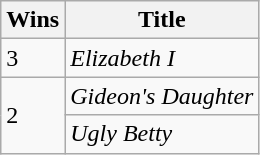<table class="wikitable">
<tr>
<th>Wins</th>
<th>Title</th>
</tr>
<tr>
<td>3</td>
<td><em>Elizabeth I</em></td>
</tr>
<tr>
<td rowspan="2">2</td>
<td><em>Gideon's Daughter</em></td>
</tr>
<tr>
<td><em>Ugly Betty</em></td>
</tr>
</table>
